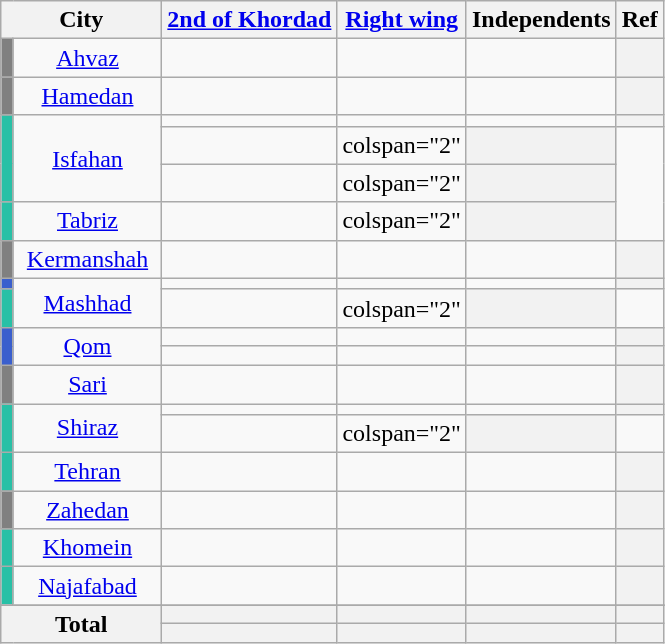<table class="wikitable" style="text-align:center;">
<tr>
<th colspan="2" style="width: 100px;">City</th>
<th><a href='#'>2nd of Khordad</a></th>
<th><a href='#'>Right wing</a></th>
<th>Independents</th>
<th>Ref</th>
</tr>
<tr>
<td style="background:gray;"></td>
<td><a href='#'>Ahvaz</a></td>
<td></td>
<td></td>
<td></td>
<th></th>
</tr>
<tr>
<td style="background:gray;"></td>
<td><a href='#'>Hamedan</a></td>
<td></td>
<td></td>
<td></td>
<th></th>
</tr>
<tr>
<td rowspan="3" style="background:#28c0a6;"></td>
<td rowspan="3"><a href='#'>Isfahan</a></td>
<td></td>
<td></td>
<td></td>
<th></th>
</tr>
<tr>
<td></td>
<td>colspan="2" </td>
<th></th>
</tr>
<tr>
<td></td>
<td>colspan="2" </td>
<th></th>
</tr>
<tr>
<td style="background:#28c0a6;"></td>
<td><a href='#'>Tabriz</a></td>
<td></td>
<td>colspan="2" </td>
<th></th>
</tr>
<tr>
<td style="background:gray;"></td>
<td><a href='#'>Kermanshah</a></td>
<td></td>
<td></td>
<td></td>
<th></th>
</tr>
<tr>
<td style="background:#3a5fcd;"></td>
<td rowspan="2"><a href='#'>Mashhad</a></td>
<td></td>
<td></td>
<td></td>
<th></th>
</tr>
<tr>
<td style="background:#28c0a6;"></td>
<td></td>
<td>colspan="2" </td>
<th></th>
</tr>
<tr>
<td rowspan="2" style="background:#3a5fcd;"></td>
<td rowspan="2"><a href='#'>Qom</a></td>
<td></td>
<td></td>
<td></td>
<th></th>
</tr>
<tr>
<td></td>
<td></td>
<td></td>
<th></th>
</tr>
<tr>
<td style="background:gray;"></td>
<td><a href='#'>Sari</a></td>
<td></td>
<td></td>
<td></td>
<th></th>
</tr>
<tr>
<td rowspan="2" style="background:#28c0a6;"></td>
<td rowspan="2"><a href='#'>Shiraz</a></td>
<td></td>
<td></td>
<td></td>
<th></th>
</tr>
<tr>
<td></td>
<td>colspan="2" </td>
<th></th>
</tr>
<tr>
<td style="background:#28c0a6;"></td>
<td><a href='#'>Tehran</a></td>
<td></td>
<td></td>
<td></td>
<th></th>
</tr>
<tr>
<td style="background:gray;"></td>
<td><a href='#'>Zahedan</a></td>
<td></td>
<td></td>
<td></td>
<th></th>
</tr>
<tr>
<td style="background:#28c0a6;"></td>
<td><a href='#'>Khomein</a></td>
<td></td>
<td></td>
<td></td>
<th></th>
</tr>
<tr>
<td style="background:#28c0a6;"></td>
<td><a href='#'>Najafabad</a></td>
<td></td>
<td></td>
<td></td>
<th></th>
</tr>
<tr>
</tr>
<tr>
<th colspan="2" rowspan="2">Total</th>
<th></th>
<th></th>
<th></th>
<th></th>
</tr>
<tr>
<th></th>
<th></th>
<th></th>
<th></th>
</tr>
</table>
